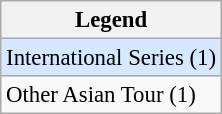<table class="wikitable" style="font-size:95%;">
<tr>
<th>Legend</th>
</tr>
<tr style="background:#D6E8FF;">
<td>International Series (1)</td>
</tr>
<tr>
<td>Other Asian Tour (1)</td>
</tr>
</table>
